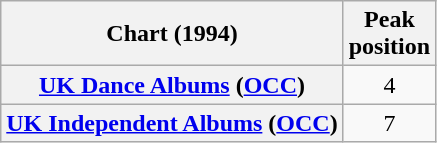<table class="wikitable sortable plainrowheaders" style="text-align:center;" border="1">
<tr>
<th scope="col">Chart (1994)</th>
<th scope="col">Peak<br>position</th>
</tr>
<tr>
<th scope="row"><a href='#'>UK Dance Albums</a> (<a href='#'>OCC</a>)</th>
<td>4</td>
</tr>
<tr>
<th scope="row"><a href='#'>UK Independent Albums</a> (<a href='#'>OCC</a>)</th>
<td>7</td>
</tr>
</table>
